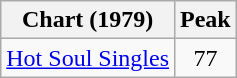<table class="wikitable plainrowheaders" style="text-align:center">
<tr>
<th>Chart (1979)</th>
<th>Peak</th>
</tr>
<tr>
<td><a href='#'>Hot Soul Singles</a></td>
<td>77</td>
</tr>
</table>
